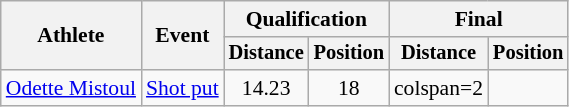<table class=wikitable style=font-size:90%>
<tr>
<th rowspan=2>Athlete</th>
<th rowspan=2>Event</th>
<th colspan=2>Qualification</th>
<th colspan=2>Final</th>
</tr>
<tr style=font-size:95%>
<th>Distance</th>
<th>Position</th>
<th>Distance</th>
<th>Position</th>
</tr>
<tr align=center>
<td align=left><a href='#'>Odette Mistoul</a></td>
<td align=left rowspan=2><a href='#'>Shot put</a></td>
<td>14.23</td>
<td>18</td>
<td>colspan=2 </td>
</tr>
</table>
